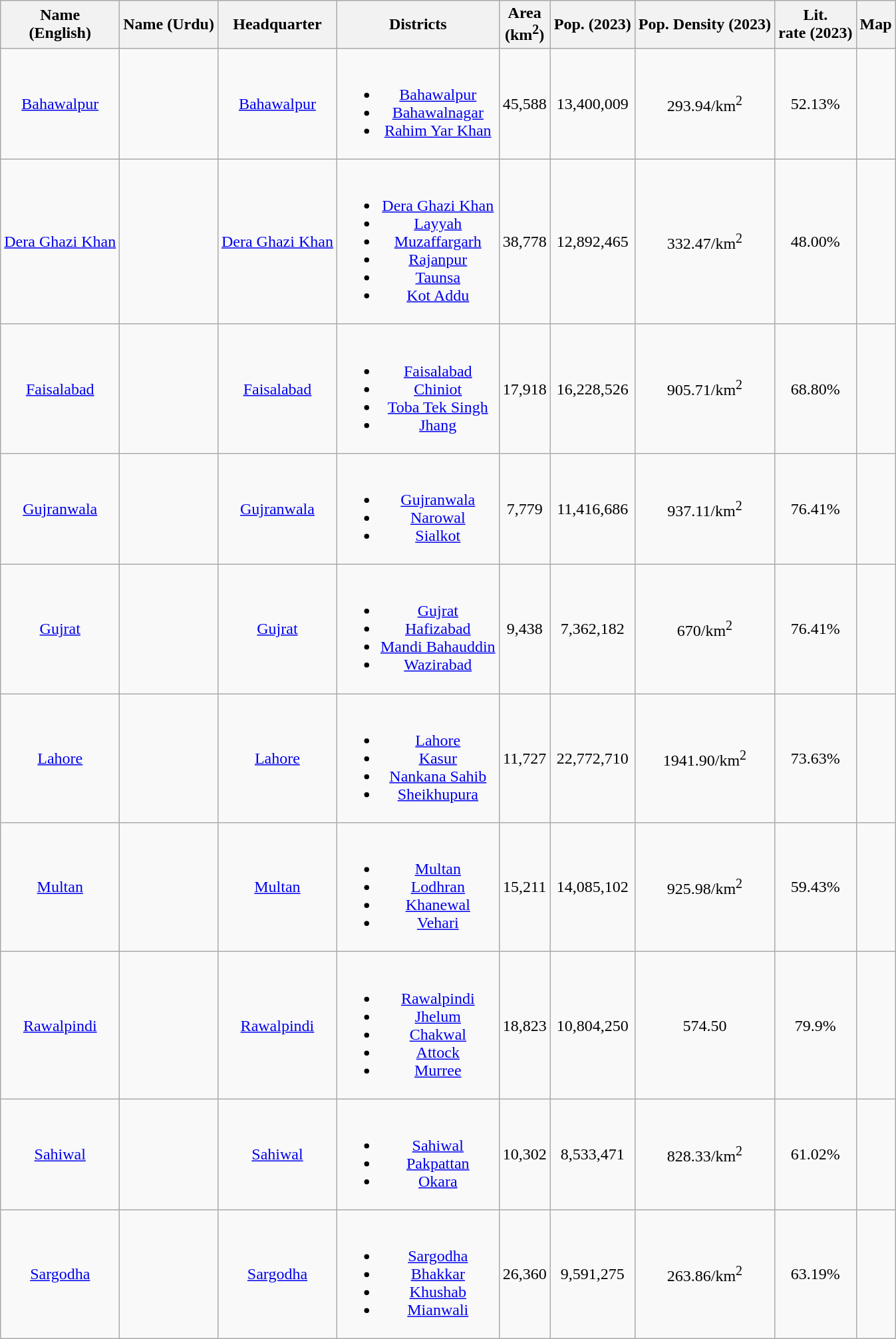<table class="wikitable sortable static-row-numbers static-row-header-hash" style="text-align:center">
<tr>
<th><strong>Name <br>(English)</strong></th>
<th><strong>Name  (Urdu)</strong></th>
<th><strong>Headquarter</strong></th>
<th><strong>Districts</strong></th>
<th>Area<br>(km<sup>2</sup>)</th>
<th>Pop. (2023)</th>
<th>Pop. Density (2023)</th>
<th>Lit.<br>rate (2023)</th>
<th>Map</th>
</tr>
<tr>
<td style="text-align:center;"><a href='#'>Bahawalpur</a></td>
<td></td>
<td style="text-align:center;"><a href='#'>Bahawalpur</a></td>
<td style="text-align:center;"><br><ul><li><a href='#'>Bahawalpur</a></li><li><a href='#'>Bahawalnagar</a></li><li><a href='#'>Rahim Yar Khan</a></li></ul></td>
<td>45,588</td>
<td>13,400,009</td>
<td>293.94/km<sup>2</sup></td>
<td>52.13%</td>
<td style="text-align:left;"></td>
</tr>
<tr>
<td style="text-align:center;"><a href='#'>Dera Ghazi Khan</a></td>
<td></td>
<td style="text-align:center;"><a href='#'>Dera Ghazi Khan</a></td>
<td style="text-align:center;"><br><ul><li><a href='#'>Dera Ghazi Khan</a></li><li><a href='#'>Layyah</a></li><li><a href='#'>Muzaffargarh</a></li><li><a href='#'>Rajanpur</a></li><li><a href='#'>Taunsa</a></li><li><a href='#'>Kot Addu</a></li></ul></td>
<td>38,778</td>
<td>12,892,465</td>
<td>332.47/km<sup>2</sup></td>
<td>48.00%</td>
<td style="text-align:left;"></td>
</tr>
<tr>
<td style="text-align:center;"><a href='#'>Faisalabad</a></td>
<td></td>
<td style="text-align:center;"><a href='#'>Faisalabad</a></td>
<td style="text-align:center;"><br><ul><li><a href='#'>Faisalabad</a></li><li><a href='#'>Chiniot</a></li><li><a href='#'>Toba Tek Singh</a></li><li><a href='#'>Jhang</a></li></ul></td>
<td>17,918</td>
<td>16,228,526</td>
<td>905.71/km<sup>2</sup></td>
<td>68.80%</td>
<td style="text-align:left;"></td>
</tr>
<tr>
<td style="text-align:center;"><a href='#'>Gujranwala</a></td>
<td></td>
<td style="text-align:center;"><a href='#'>Gujranwala</a></td>
<td style="text-align:center;"><br><ul><li><a href='#'>Gujranwala</a></li><li><a href='#'>Narowal</a></li><li><a href='#'>Sialkot</a></li></ul></td>
<td>7,779</td>
<td>11,416,686</td>
<td>937.11/km<sup>2</sup></td>
<td>76.41%</td>
<td style="text-align:left;"></td>
</tr>
<tr>
<td style="text-align:center;"><a href='#'>Gujrat</a></td>
<td></td>
<td style="text-align:center;"><a href='#'>Gujrat</a></td>
<td style="text-align:center;"><br><ul><li><a href='#'>Gujrat</a></li><li><a href='#'>Hafizabad</a></li><li><a href='#'>Mandi Bahauddin</a></li><li><a href='#'>Wazirabad</a></li></ul></td>
<td>9,438</td>
<td>7,362,182</td>
<td>670/km<sup>2</sup></td>
<td>76.41%</td>
<td style="text-align:left;"></td>
</tr>
<tr>
<td style="text-align:center;"><a href='#'>Lahore</a></td>
<td></td>
<td style="text-align:center;"><a href='#'>Lahore</a></td>
<td style="text-align:center;"><br><ul><li><a href='#'>Lahore</a></li><li><a href='#'>Kasur</a></li><li><a href='#'>Nankana Sahib</a></li><li><a href='#'>Sheikhupura</a></li></ul></td>
<td>11,727</td>
<td>22,772,710</td>
<td>1941.90/km<sup>2</sup></td>
<td>73.63%</td>
<td style="text-align:left;"></td>
</tr>
<tr>
<td style="text-align:center;"><a href='#'>Multan</a></td>
<td></td>
<td style="text-align:center;"><a href='#'>Multan</a></td>
<td style="text-align:center;"><br><ul><li><a href='#'>Multan</a></li><li><a href='#'>Lodhran</a></li><li><a href='#'>Khanewal</a></li><li><a href='#'>Vehari</a></li></ul></td>
<td>15,211</td>
<td>14,085,102</td>
<td>925.98/km<sup>2</sup></td>
<td>59.43%</td>
<td style="text-align:left;"></td>
</tr>
<tr>
<td style="text-align:center;"><a href='#'>Rawalpindi</a></td>
<td></td>
<td style="text-align:center;"><a href='#'>Rawalpindi</a></td>
<td style="text-align:center;"><br><ul><li><a href='#'>Rawalpindi</a></li><li><a href='#'>Jhelum</a></li><li><a href='#'>Chakwal</a></li><li><a href='#'>Attock</a></li><li><a href='#'>Murree</a></li></ul></td>
<td>18,823</td>
<td>10,804,250</td>
<td>574.50</td>
<td>79.9%</td>
<td style="text-align:left;"></td>
</tr>
<tr>
<td style="text-align:center;"><a href='#'>Sahiwal</a></td>
<td></td>
<td style="text-align:center;"><a href='#'>Sahiwal</a></td>
<td style="text-align:center;"><br><ul><li><a href='#'>Sahiwal</a></li><li><a href='#'>Pakpattan</a></li><li><a href='#'>Okara</a></li></ul></td>
<td>10,302</td>
<td>8,533,471</td>
<td>828.33/km<sup>2</sup></td>
<td>61.02%</td>
<td style="text-align:left;"></td>
</tr>
<tr>
<td style="text-align:center;"><a href='#'>Sargodha</a></td>
<td></td>
<td style="text-align:center;"><a href='#'>Sargodha</a></td>
<td style="text-align:center;"><br><ul><li><a href='#'>Sargodha</a></li><li><a href='#'>Bhakkar</a></li><li><a href='#'>Khushab</a></li><li><a href='#'>Mianwali</a></li></ul></td>
<td>26,360</td>
<td>9,591,275</td>
<td>263.86/km<sup>2</sup></td>
<td>63.19%</td>
<td style="text-align:left;"></td>
</tr>
</table>
